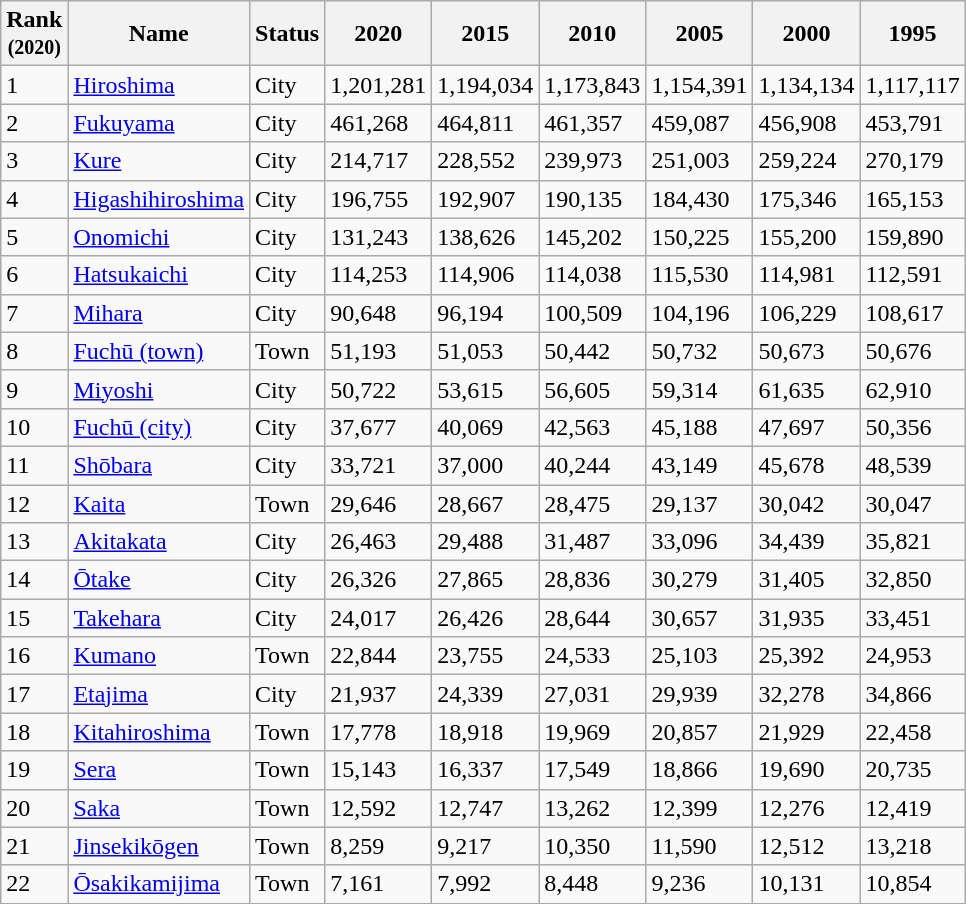<table class="wikitable sortable">
<tr>
<th>Rank<br><small>(2020)</small></th>
<th>Name</th>
<th>Status</th>
<th>2020</th>
<th>2015</th>
<th>2010</th>
<th>2005</th>
<th>2000</th>
<th>1995</th>
</tr>
<tr>
<td>1</td>
<td><a href='#'>Hiroshima</a></td>
<td>City</td>
<td>1,201,281</td>
<td>1,194,034</td>
<td>1,173,843</td>
<td>1,154,391</td>
<td>1,134,134</td>
<td>1,117,117</td>
</tr>
<tr>
<td>2</td>
<td><a href='#'>Fukuyama</a></td>
<td>City</td>
<td>461,268</td>
<td>464,811</td>
<td>461,357</td>
<td>459,087</td>
<td>456,908</td>
<td>453,791</td>
</tr>
<tr>
<td>3</td>
<td><a href='#'>Kure</a></td>
<td>City</td>
<td>214,717</td>
<td>228,552</td>
<td>239,973</td>
<td>251,003</td>
<td>259,224</td>
<td>270,179</td>
</tr>
<tr>
<td>4</td>
<td><a href='#'>Higashihiroshima</a></td>
<td>City</td>
<td>196,755</td>
<td>192,907</td>
<td>190,135</td>
<td>184,430</td>
<td>175,346</td>
<td>165,153</td>
</tr>
<tr>
<td>5</td>
<td><a href='#'>Onomichi</a></td>
<td>City</td>
<td>131,243</td>
<td>138,626</td>
<td>145,202</td>
<td>150,225</td>
<td>155,200</td>
<td>159,890</td>
</tr>
<tr>
<td>6</td>
<td><a href='#'>Hatsukaichi</a></td>
<td>City</td>
<td>114,253</td>
<td>114,906</td>
<td>114,038</td>
<td>115,530</td>
<td>114,981</td>
<td>112,591</td>
</tr>
<tr>
<td>7</td>
<td><a href='#'>Mihara</a></td>
<td>City</td>
<td>90,648</td>
<td>96,194</td>
<td>100,509</td>
<td>104,196</td>
<td>106,229</td>
<td>108,617</td>
</tr>
<tr>
<td>8</td>
<td><a href='#'>Fuchū (town)</a></td>
<td>Town</td>
<td>51,193</td>
<td>51,053</td>
<td>50,442</td>
<td>50,732</td>
<td>50,673</td>
<td>50,676</td>
</tr>
<tr>
<td>9</td>
<td><a href='#'>Miyoshi</a></td>
<td>City</td>
<td>50,722</td>
<td>53,615</td>
<td>56,605</td>
<td>59,314</td>
<td>61,635</td>
<td>62,910</td>
</tr>
<tr>
<td>10</td>
<td><a href='#'>Fuchū (city)</a></td>
<td>City</td>
<td>37,677</td>
<td>40,069</td>
<td>42,563</td>
<td>45,188</td>
<td>47,697</td>
<td>50,356</td>
</tr>
<tr>
<td>11</td>
<td><a href='#'>Shōbara</a></td>
<td>City</td>
<td>33,721</td>
<td>37,000</td>
<td>40,244</td>
<td>43,149</td>
<td>45,678</td>
<td>48,539</td>
</tr>
<tr>
<td>12</td>
<td><a href='#'>Kaita</a></td>
<td>Town</td>
<td>29,646</td>
<td>28,667</td>
<td>28,475</td>
<td>29,137</td>
<td>30,042</td>
<td>30,047</td>
</tr>
<tr>
<td>13</td>
<td><a href='#'>Akitakata</a></td>
<td>City</td>
<td>26,463</td>
<td>29,488</td>
<td>31,487</td>
<td>33,096</td>
<td>34,439</td>
<td>35,821</td>
</tr>
<tr>
<td>14</td>
<td><a href='#'>Ōtake</a></td>
<td>City</td>
<td>26,326</td>
<td>27,865</td>
<td>28,836</td>
<td>30,279</td>
<td>31,405</td>
<td>32,850</td>
</tr>
<tr>
<td>15</td>
<td><a href='#'>Takehara</a></td>
<td>City</td>
<td>24,017</td>
<td>26,426</td>
<td>28,644</td>
<td>30,657</td>
<td>31,935</td>
<td>33,451</td>
</tr>
<tr>
<td>16</td>
<td><a href='#'>Kumano</a></td>
<td>Town</td>
<td>22,844</td>
<td>23,755</td>
<td>24,533</td>
<td>25,103</td>
<td>25,392</td>
<td>24,953</td>
</tr>
<tr>
<td>17</td>
<td><a href='#'>Etajima</a></td>
<td>City</td>
<td>21,937</td>
<td>24,339</td>
<td>27,031</td>
<td>29,939</td>
<td>32,278</td>
<td>34,866</td>
</tr>
<tr>
<td>18</td>
<td><a href='#'>Kitahiroshima</a></td>
<td>Town</td>
<td>17,778</td>
<td>18,918</td>
<td>19,969</td>
<td>20,857</td>
<td>21,929</td>
<td>22,458</td>
</tr>
<tr>
<td>19</td>
<td><a href='#'>Sera</a></td>
<td>Town</td>
<td>15,143</td>
<td>16,337</td>
<td>17,549</td>
<td>18,866</td>
<td>19,690</td>
<td>20,735</td>
</tr>
<tr>
<td>20</td>
<td><a href='#'>Saka</a></td>
<td>Town</td>
<td>12,592</td>
<td>12,747</td>
<td>13,262</td>
<td>12,399</td>
<td>12,276</td>
<td>12,419</td>
</tr>
<tr>
<td>21</td>
<td><a href='#'>Jinsekikōgen</a></td>
<td>Town</td>
<td>8,259</td>
<td>9,217</td>
<td>10,350</td>
<td>11,590</td>
<td>12,512</td>
<td>13,218</td>
</tr>
<tr>
<td>22</td>
<td><a href='#'>Ōsakikamijima</a></td>
<td>Town</td>
<td>7,161</td>
<td>7,992</td>
<td>8,448</td>
<td>9,236</td>
<td>10,131</td>
<td>10,854</td>
</tr>
</table>
